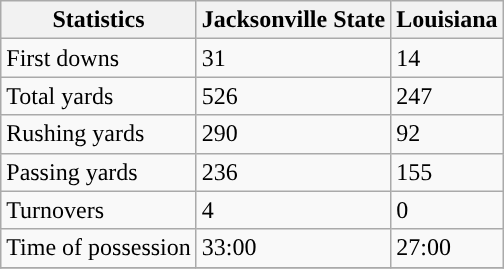<table class="wikitable">
<tr>
<th>Statistics</th>
<th>Jacksonville State</th>
<th>Louisiana</th>
</tr>
<tr>
<td>First downs</td>
<td>31</td>
<td>14</td>
</tr>
<tr>
<td>Total yards</td>
<td>526</td>
<td>247</td>
</tr>
<tr>
<td>Rushing yards</td>
<td>290</td>
<td>92</td>
</tr>
<tr>
<td>Passing yards</td>
<td>236</td>
<td>155</td>
</tr>
<tr>
<td>Turnovers</td>
<td>4</td>
<td>0</td>
</tr>
<tr>
<td>Time of possession</td>
<td>33:00</td>
<td>27:00</td>
</tr>
<tr>
</tr>
</table>
